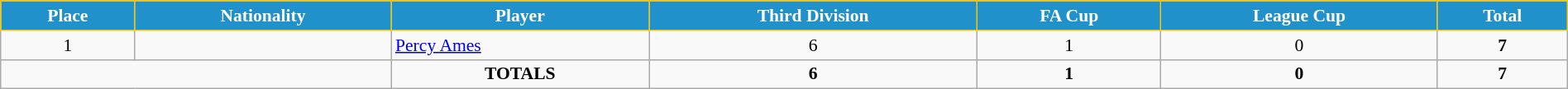<table class="wikitable" style="text-align:center; font-size:90%; width:100%;">
<tr>
<th style="background:#2191CC; color:white; border:1px solid #F7C408; text-align:center;">Place</th>
<th style="background:#2191CC; color:white; border:1px solid #F7C408; text-align:center;">Nationality</th>
<th style="background:#2191CC; color:white; border:1px solid #F7C408; text-align:center;">Player</th>
<th style="background:#2191CC; color:white; border:1px solid #F7C408; text-align:center;">Third Division</th>
<th style="background:#2191CC; color:white; border:1px solid #F7C408; text-align:center;">FA Cup</th>
<th style="background:#2191CC; color:white; border:1px solid #F7C408; text-align:center;">League Cup</th>
<th style="background:#2191CC; color:white; border:1px solid #F7C408; text-align:center;">Total</th>
</tr>
<tr>
<td>1</td>
<td></td>
<td align="left"><a href='#'>Percy Ames</a></td>
<td>6</td>
<td>1</td>
<td>0</td>
<td><strong>7</strong></td>
</tr>
<tr>
<td colspan="2"></td>
<td><strong>TOTALS</strong></td>
<td><strong>6</strong></td>
<td><strong>1</strong></td>
<td><strong>0</strong></td>
<td><strong>7</strong></td>
</tr>
</table>
